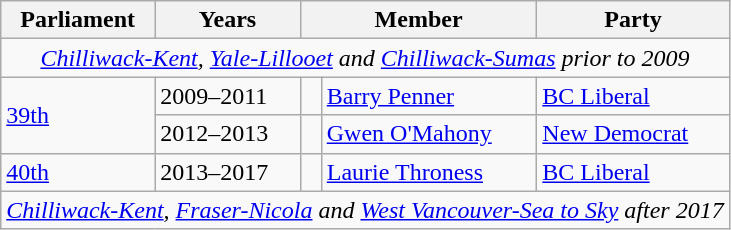<table class="wikitable">
<tr>
<th>Parliament</th>
<th>Years</th>
<th colspan="2">Member</th>
<th>Party</th>
</tr>
<tr>
<td colspan="5" align="center"><em><a href='#'>Chilliwack-Kent</a>, <a href='#'>Yale-Lillooet</a> and <a href='#'>Chilliwack-Sumas</a> prior to 2009</em></td>
</tr>
<tr>
<td rowspan="2"><a href='#'>39th</a></td>
<td>2009–2011</td>
<td> </td>
<td><a href='#'>Barry Penner</a></td>
<td><a href='#'>BC Liberal</a></td>
</tr>
<tr>
<td>2012–2013</td>
<td> </td>
<td><a href='#'>Gwen O'Mahony</a></td>
<td><a href='#'>New Democrat</a></td>
</tr>
<tr>
<td><a href='#'>40th</a></td>
<td>2013–2017</td>
<td> </td>
<td><a href='#'>Laurie Throness</a></td>
<td><a href='#'>BC Liberal</a></td>
</tr>
<tr>
<td colspan="5" align="center"><em><a href='#'>Chilliwack-Kent</a>, <a href='#'>Fraser-Nicola</a> and <a href='#'>West Vancouver-Sea to Sky</a> after 2017</em></td>
</tr>
</table>
